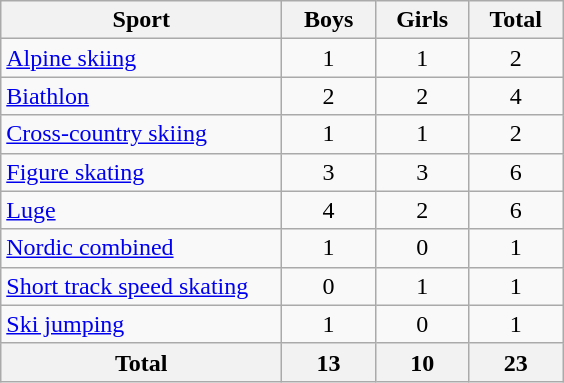<table class="wikitable sortable" style=text-align:center>
<tr>
<th width=180>Sport</th>
<th width=55>Boys</th>
<th width=55>Girls</th>
<th width=55>Total</th>
</tr>
<tr>
<td align=left><a href='#'>Alpine skiing</a></td>
<td>1</td>
<td>1</td>
<td>2</td>
</tr>
<tr>
<td align=left><a href='#'>Biathlon</a></td>
<td>2</td>
<td>2</td>
<td>4</td>
</tr>
<tr>
<td align=left><a href='#'>Cross-country skiing</a></td>
<td>1</td>
<td>1</td>
<td>2</td>
</tr>
<tr>
<td align=left><a href='#'>Figure skating</a></td>
<td>3</td>
<td>3</td>
<td>6</td>
</tr>
<tr>
<td align=left><a href='#'>Luge</a></td>
<td>4</td>
<td>2</td>
<td>6</td>
</tr>
<tr>
<td align=left><a href='#'>Nordic combined</a></td>
<td>1</td>
<td>0</td>
<td>1</td>
</tr>
<tr>
<td align=left><a href='#'>Short track speed skating</a></td>
<td>0</td>
<td>1</td>
<td>1</td>
</tr>
<tr>
<td align=left><a href='#'>Ski jumping</a></td>
<td>1</td>
<td>0</td>
<td>1</td>
</tr>
<tr>
<th>Total</th>
<th>13</th>
<th>10</th>
<th>23</th>
</tr>
</table>
